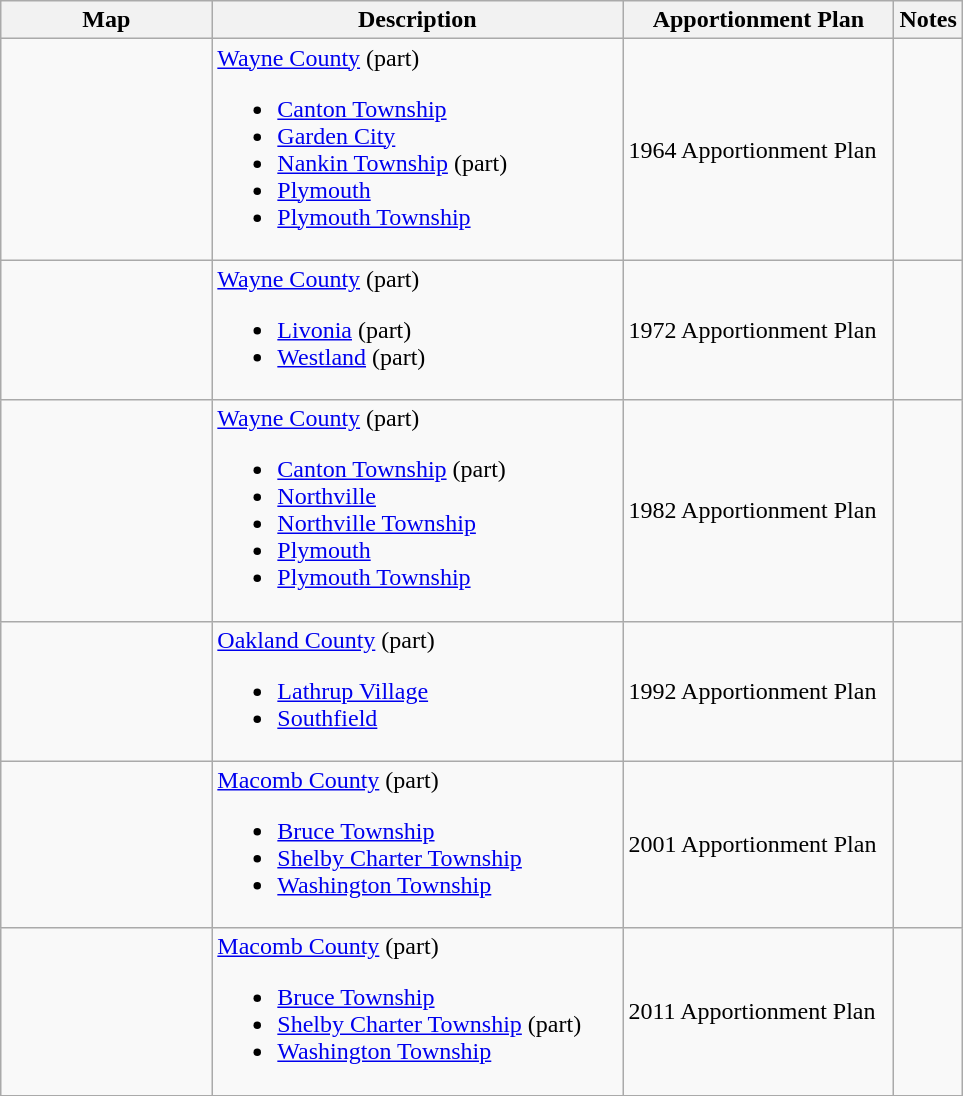<table class="wikitable sortable">
<tr>
<th style="width:100pt;">Map</th>
<th style="width:200pt;">Description</th>
<th style="width:130pt;">Apportionment Plan</th>
<th style="width:15pt;">Notes</th>
</tr>
<tr>
<td></td>
<td><a href='#'>Wayne County</a> (part)<br><ul><li><a href='#'>Canton Township</a></li><li><a href='#'>Garden City</a></li><li><a href='#'>Nankin Township</a> (part)</li><li><a href='#'>Plymouth</a></li><li><a href='#'>Plymouth Township</a></li></ul></td>
<td>1964 Apportionment Plan</td>
<td></td>
</tr>
<tr>
<td></td>
<td><a href='#'>Wayne County</a> (part)<br><ul><li><a href='#'>Livonia</a> (part)</li><li><a href='#'>Westland</a> (part)</li></ul></td>
<td>1972 Apportionment Plan</td>
<td></td>
</tr>
<tr>
<td></td>
<td><a href='#'>Wayne County</a> (part)<br><ul><li><a href='#'>Canton Township</a> (part)</li><li><a href='#'>Northville</a></li><li><a href='#'>Northville Township</a></li><li><a href='#'>Plymouth</a></li><li><a href='#'>Plymouth Township</a></li></ul></td>
<td>1982 Apportionment Plan</td>
<td></td>
</tr>
<tr>
<td></td>
<td><a href='#'>Oakland County</a> (part)<br><ul><li><a href='#'>Lathrup Village</a></li><li><a href='#'>Southfield</a></li></ul></td>
<td>1992 Apportionment Plan</td>
<td></td>
</tr>
<tr>
<td></td>
<td><a href='#'>Macomb County</a> (part)<br><ul><li><a href='#'>Bruce Township</a></li><li><a href='#'>Shelby Charter Township</a></li><li><a href='#'>Washington Township</a></li></ul></td>
<td>2001 Apportionment Plan</td>
<td></td>
</tr>
<tr>
<td></td>
<td><a href='#'>Macomb County</a> (part)<br><ul><li><a href='#'>Bruce Township</a></li><li><a href='#'>Shelby Charter Township</a> (part)</li><li><a href='#'>Washington Township</a></li></ul></td>
<td>2011 Apportionment Plan</td>
<td></td>
</tr>
<tr>
</tr>
</table>
